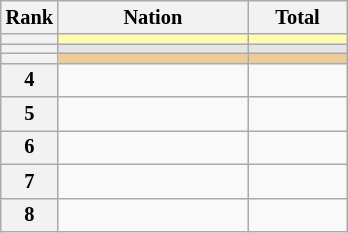<table class="wikitable sortable" style="text-align:center; font-size:85%">
<tr>
<th scope="col" style="width:20px;">Rank</th>
<th ! scope="col" style="width:120px;">Nation</th>
<th ! scope="col" style="width:60px;">Total</th>
</tr>
<tr bgcolor=fffcaf>
<th scope=row></th>
<td align=left></td>
<td></td>
</tr>
<tr bgcolor=e5e5e5>
<th scope=row></th>
<td align=left></td>
<td></td>
</tr>
<tr bgcolor=eecc99>
<th scope=row></th>
<td align=left></td>
<td></td>
</tr>
<tr>
<th scope=row>4</th>
<td align=left></td>
<td></td>
</tr>
<tr>
<th scope=row>5</th>
<td align=left></td>
<td></td>
</tr>
<tr>
<th scope=row>6</th>
<td align=left></td>
<td></td>
</tr>
<tr>
<th scope=row>7</th>
<td align=left></td>
<td></td>
</tr>
<tr>
<th scope=row>8</th>
<td align=left></td>
<td></td>
</tr>
</table>
